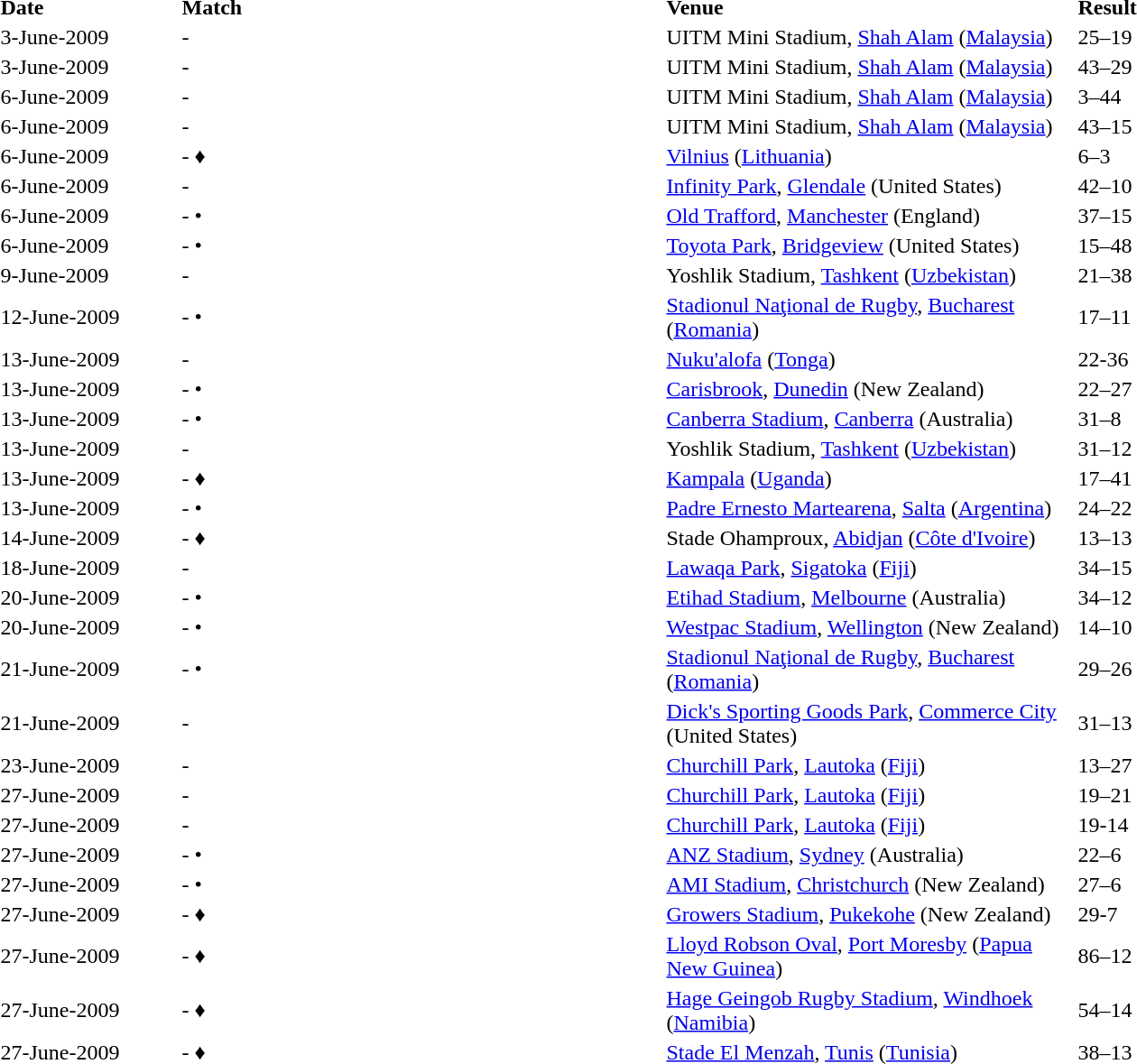<table>
<tr ---->
<td width="130"><strong>Date</strong></td>
<td width="275"><strong>Match</strong></td>
<td width="75"></td>
<td width="300"><strong>Venue</strong></td>
<td width="75"><strong>Result</strong></td>
</tr>
<tr ---->
<td>3-June-2009</td>
<td><strong></strong> - </td>
<td><br></td>
<td>UITM Mini Stadium, <a href='#'>Shah Alam</a> (<a href='#'>Malaysia</a>)</td>
<td>25–19</td>
</tr>
<tr ----bgcolor="#eeeeee">
<td>3-June-2009</td>
<td><strong></strong> - </td>
<td><br></td>
<td>UITM Mini Stadium, <a href='#'>Shah Alam</a> (<a href='#'>Malaysia</a>)</td>
<td>43–29</td>
</tr>
<tr ---->
<td>6-June-2009</td>
<td> - <strong></strong></td>
<td><br></td>
<td>UITM Mini Stadium, <a href='#'>Shah Alam</a> (<a href='#'>Malaysia</a>)</td>
<td>3–44</td>
</tr>
<tr ----bgcolor="#eeeeee">
<td>6-June-2009</td>
<td><strong></strong> - </td>
<td><br></td>
<td>UITM Mini Stadium, <a href='#'>Shah Alam</a> (<a href='#'>Malaysia</a>)</td>
<td>43–15</td>
</tr>
<tr ---->
<td>6-June-2009</td>
<td><strong></strong> -  ♦</td>
<td><br></td>
<td><a href='#'>Vilnius</a> (<a href='#'>Lithuania</a>)</td>
<td>6–3</td>
</tr>
<tr ----bgcolor="#eeeeee">
<td>6-June-2009</td>
<td><strong></strong> - </td>
<td><br>  </td>
<td><a href='#'>Infinity Park</a>, <a href='#'>Glendale</a> (United States)</td>
<td>42–10</td>
</tr>
<tr ---->
<td>6-June-2009</td>
<td><strong></strong> -  •</td>
<td><br></td>
<td><a href='#'>Old Trafford</a>, <a href='#'>Manchester</a> (England)</td>
<td>37–15</td>
</tr>
<tr ----bgcolor="#eeeeee">
<td>6-June-2009</td>
<td> - <strong></strong> •</td>
<td><br></td>
<td><a href='#'>Toyota Park</a>, <a href='#'>Bridgeview</a> (United States)</td>
<td>15–48</td>
</tr>
<tr ---->
<td>9-June-2009</td>
<td> - <strong></strong></td>
<td><br></td>
<td>Yoshlik Stadium, <a href='#'>Tashkent</a> (<a href='#'>Uzbekistan</a>)</td>
<td>21–38</td>
</tr>
<tr ----bgcolor="#eeeeee">
<td>12-June-2009</td>
<td><strong></strong> -  •</td>
<td><br></td>
<td><a href='#'>Stadionul Naţional de Rugby</a>, <a href='#'>Bucharest</a> (<a href='#'>Romania</a>)</td>
<td>17–11</td>
</tr>
<tr ---->
<td>13-June-2009</td>
<td> - <strong></strong></td>
<td><br></td>
<td><a href='#'>Nuku'alofa</a> (<a href='#'>Tonga</a>)</td>
<td>22-36</td>
</tr>
<tr ----bgcolor="#eeeeee">
<td>13-June-2009</td>
<td> - <strong></strong> •</td>
<td><br></td>
<td><a href='#'>Carisbrook</a>, <a href='#'>Dunedin</a> (New Zealand)</td>
<td>22–27</td>
</tr>
<tr ---->
<td>13-June-2009</td>
<td><strong></strong> -  •</td>
<td><br></td>
<td><a href='#'>Canberra Stadium</a>, <a href='#'>Canberra</a> (Australia)</td>
<td>31–8</td>
</tr>
<tr ----bgcolor="#eeeeee">
<td>13-June-2009</td>
<td><strong></strong> - </td>
<td><br></td>
<td>Yoshlik Stadium, <a href='#'>Tashkent</a> (<a href='#'>Uzbekistan</a>)</td>
<td>31–12</td>
</tr>
<tr ---->
<td>13-June-2009</td>
<td> - <strong></strong> ♦</td>
<td><br></td>
<td><a href='#'>Kampala</a> (<a href='#'>Uganda</a>)</td>
<td>17–41</td>
</tr>
<tr ----bgcolor="#eeeeee">
<td>13-June-2009</td>
<td><strong></strong> -  •</td>
<td><br></td>
<td><a href='#'>Padre Ernesto Martearena</a>, <a href='#'>Salta</a> (<a href='#'>Argentina</a>)</td>
<td>24–22</td>
</tr>
<tr ---->
<td>14-June-2009</td>
<td> -  ♦</td>
<td><br></td>
<td>Stade Ohamproux, <a href='#'>Abidjan</a> (<a href='#'>Côte d'Ivoire</a>)</td>
<td>13–13</td>
</tr>
<tr ----bgcolor="#eeeeee">
<td>18-June-2009</td>
<td><strong></strong> - </td>
<td><br></td>
<td><a href='#'>Lawaqa Park</a>, <a href='#'>Sigatoka</a> (<a href='#'>Fiji</a>)</td>
<td>34–15</td>
</tr>
<tr ---->
<td>20-June-2009</td>
<td><strong></strong> -  •</td>
<td><br></td>
<td><a href='#'>Etihad Stadium</a>, <a href='#'>Melbourne</a> (Australia)</td>
<td>34–12</td>
</tr>
<tr ----bgcolor="#eeeeee">
<td>20-June-2009</td>
<td><strong></strong> -  •</td>
<td><br></td>
<td><a href='#'>Westpac Stadium</a>, <a href='#'>Wellington</a> (New Zealand)</td>
<td>14–10</td>
</tr>
<tr ---->
<td>21-June-2009</td>
<td><strong></strong> -  •</td>
<td><br></td>
<td><a href='#'>Stadionul Naţional de Rugby</a>, <a href='#'>Bucharest</a> (<a href='#'>Romania</a>)</td>
<td>29–26</td>
</tr>
<tr -----bgcolor="#eeeeee">
<td>21-June-2009</td>
<td><strong></strong> - </td>
<td><br>  </td>
<td><a href='#'>Dick's Sporting Goods Park</a>, <a href='#'>Commerce City</a> (United States)</td>
<td>31–13</td>
</tr>
<tr ----->
<td>23-June-2009</td>
<td> - <strong></strong></td>
<td><br></td>
<td><a href='#'>Churchill Park</a>, <a href='#'>Lautoka</a> (<a href='#'>Fiji</a>)</td>
<td>13–27</td>
</tr>
<tr -----bgcolor="#eeeeee">
<td>27-June-2009</td>
<td> - <strong></strong></td>
<td><br></td>
<td><a href='#'>Churchill Park</a>, <a href='#'>Lautoka</a> (<a href='#'>Fiji</a>)</td>
<td>19–21</td>
</tr>
<tr ---->
<td>27-June-2009</td>
<td><strong></strong> - </td>
<td><br></td>
<td><a href='#'>Churchill Park</a>, <a href='#'>Lautoka</a> (<a href='#'>Fiji</a>)</td>
<td>19-14</td>
</tr>
<tr -----bgcolor="#eeeeee">
<td>27-June-2009</td>
<td><strong></strong> -  •</td>
<td><br></td>
<td><a href='#'>ANZ Stadium</a>, <a href='#'>Sydney</a> (Australia)</td>
<td>22–6</td>
</tr>
<tr ---->
<td>27-June-2009</td>
<td><strong></strong> -  •</td>
<td><br></td>
<td><a href='#'>AMI Stadium</a>, <a href='#'>Christchurch</a> (New Zealand)</td>
<td>27–6</td>
</tr>
<tr ----bgcolor="#eeeeee">
<td>27-June-2009</td>
<td><strong></strong> -  ♦</td>
<td><br></td>
<td><a href='#'>Growers Stadium</a>, <a href='#'>Pukekohe</a> (New Zealand)</td>
<td>29-7</td>
</tr>
<tr ---->
<td>27-June-2009</td>
<td><strong></strong> -  ♦</td>
<td><br></td>
<td><a href='#'>Lloyd Robson Oval</a>, <a href='#'>Port Moresby</a> (<a href='#'>Papua New Guinea</a>)</td>
<td>86–12</td>
</tr>
<tr ----bgcolor="#eeeeee">
<td>27-June-2009</td>
<td><strong></strong> -  ♦</td>
<td><br></td>
<td><a href='#'>Hage Geingob Rugby Stadium</a>, <a href='#'>Windhoek</a> (<a href='#'>Namibia</a>)</td>
<td>54–14</td>
</tr>
<tr ---->
<td>27-June-2009</td>
<td><strong></strong> -  ♦</td>
<td><br></td>
<td><a href='#'>Stade El Menzah</a>, <a href='#'>Tunis</a> (<a href='#'>Tunisia</a>)</td>
<td>38–13</td>
</tr>
</table>
